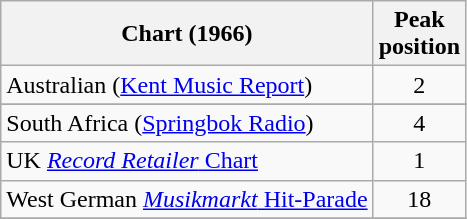<table class="wikitable sortable">
<tr>
<th>Chart (1966)</th>
<th>Peak<br>position</th>
</tr>
<tr>
<td>Australian (<a href='#'>Kent Music Report</a>)</td>
<td style="text-align:center;">2</td>
</tr>
<tr>
</tr>
<tr>
</tr>
<tr>
</tr>
<tr>
</tr>
<tr>
<td>South Africa (<a href='#'>Springbok Radio</a>)</td>
<td style="text-align:center;">4</td>
</tr>
<tr>
<td>UK <a href='#'><em>Record Retailer</em> Chart</a></td>
<td style="text-align:center;">1</td>
</tr>
<tr>
<td>West German <a href='#'><em>Musikmarkt</em> Hit-Parade</a></td>
<td style="text-align:center;">18</td>
</tr>
<tr>
</tr>
</table>
